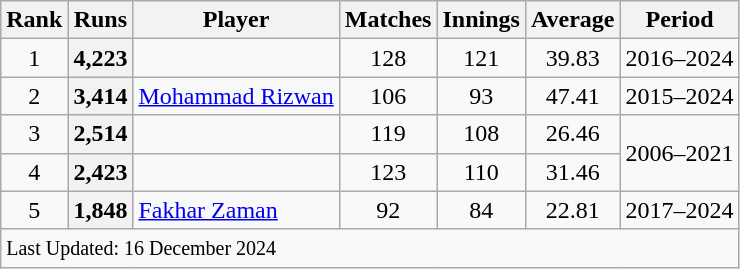<table class="wikitable plainrowheaders sortable">
<tr>
<th scope=col>Rank</th>
<th scope=col>Runs</th>
<th scope=col>Player</th>
<th scope=col>Matches</th>
<th scope=col>Innings</th>
<th scope=col>Average</th>
<th scope=col>Period</th>
</tr>
<tr>
<td align=center>1</td>
<th scope=row style=text-align:center;>4,223</th>
<td></td>
<td align=center>128</td>
<td align="center">121</td>
<td align="center">39.83</td>
<td>2016–2024</td>
</tr>
<tr>
<td align=center>2</td>
<th scope=row style=text-align:center;>3,414</th>
<td><a href='#'>Mohammad Rizwan</a></td>
<td align=center>106</td>
<td align="center">93</td>
<td align="center">47.41</td>
<td>2015–2024</td>
</tr>
<tr>
<td align=center>3</td>
<th scope=row style=text-align:center;>2,514</th>
<td></td>
<td align=center>119</td>
<td align=center>108</td>
<td align="center">26.46</td>
<td rowspan=2>2006–2021</td>
</tr>
<tr>
<td align=center>4</td>
<th scope=row style=text-align:center;>2,423</th>
<td></td>
<td align="center">123</td>
<td align=center>110</td>
<td align="center">31.46</td>
</tr>
<tr>
<td align=center>5</td>
<th scope=row style=text-align:center;>1,848</th>
<td><a href='#'>Fakhar Zaman</a></td>
<td align=center>92</td>
<td align=center>84</td>
<td align="center">22.81</td>
<td>2017–2024</td>
</tr>
<tr class=sortbottom>
<td colspan="9"><small>Last Updated: 16 December 2024</small></td>
</tr>
</table>
